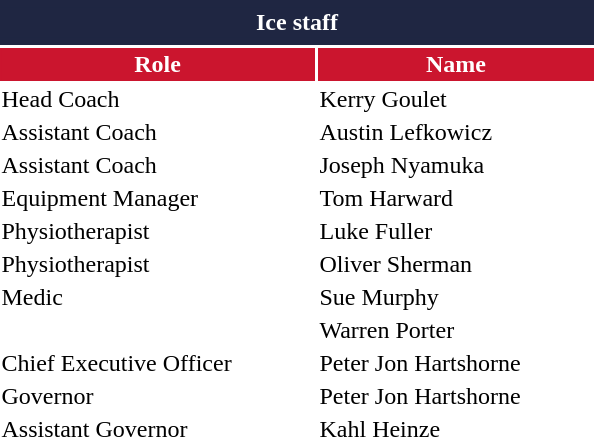<table class="toccolours" style="width:25em">
<tr>
<th colspan="2" style="background:#1f2642; border-top:#1f2642 5px solid; border-bottom:#1f2642 5px solid;color:white">Ice staff</th>
</tr>
<tr>
<th style="background:#cb152e;color:white;border:#cb152e 1px solid">Role</th>
<th style="background:#cb152e;color:white;border:#cb152e 1px solid">Name</th>
</tr>
<tr>
<td>Head Coach</td>
<td> Kerry Goulet</td>
</tr>
<tr>
<td>Assistant Coach</td>
<td> Austin Lefkowicz</td>
</tr>
<tr>
<td>Assistant Coach</td>
<td> Joseph Nyamuka</td>
</tr>
<tr>
<td>Equipment Manager</td>
<td> Tom Harward</td>
</tr>
<tr>
<td>Physiotherapist</td>
<td> Luke Fuller</td>
</tr>
<tr>
<td>Physiotherapist</td>
<td> Oliver Sherman</td>
</tr>
<tr>
<td>Medic</td>
<td> Sue Murphy</td>
</tr>
<tr>
<td></td>
<td> Warren Porter</td>
</tr>
<tr>
<td>Chief Executive Officer</td>
<td> Peter Jon Hartshorne</td>
</tr>
<tr>
<td>Governor</td>
<td> Peter Jon Hartshorne</td>
</tr>
<tr>
<td>Assistant Governor</td>
<td> Kahl Heinze</td>
</tr>
<tr>
</tr>
</table>
